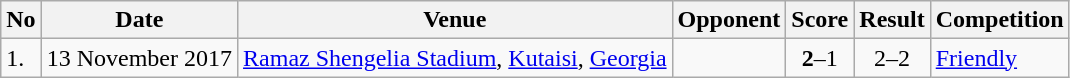<table class="wikitable">
<tr>
<th>No</th>
<th>Date</th>
<th>Venue</th>
<th>Opponent</th>
<th>Score</th>
<th>Result</th>
<th>Competition</th>
</tr>
<tr>
<td>1.</td>
<td>13 November 2017</td>
<td><a href='#'>Ramaz Shengelia Stadium</a>, <a href='#'>Kutaisi</a>, <a href='#'>Georgia</a></td>
<td></td>
<td align=center><strong>2</strong>–1</td>
<td align=center>2–2</td>
<td><a href='#'>Friendly</a></td>
</tr>
</table>
